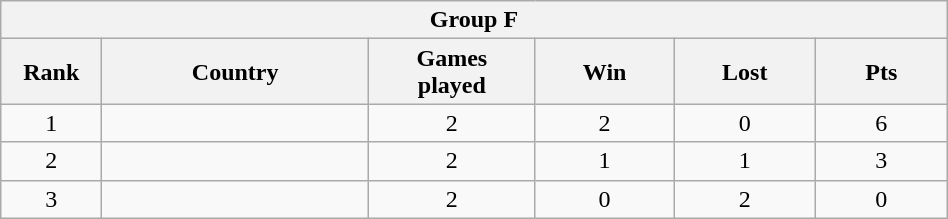<table class="wikitable" style= "text-align: center; Width:50%">
<tr>
<th colspan= 6>Group F</th>
</tr>
<tr>
<th width=2%>Rank</th>
<th width=10%>Country</th>
<th width=5%>Games <br> played</th>
<th width=5%>Win</th>
<th width=5%>Lost</th>
<th width=5%>Pts</th>
</tr>
<tr>
<td>1</td>
<td style= "text-align: left"></td>
<td>2</td>
<td>2</td>
<td>0</td>
<td>6</td>
</tr>
<tr>
<td>2</td>
<td style= "text-align: left"></td>
<td>2</td>
<td>1</td>
<td>1</td>
<td>3</td>
</tr>
<tr>
<td>3</td>
<td style= "text-align: left"></td>
<td>2</td>
<td>0</td>
<td>2</td>
<td>0</td>
</tr>
</table>
